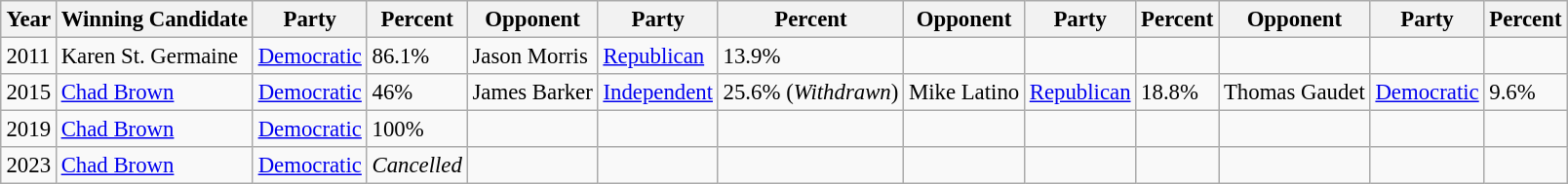<table class="wikitable" style="margin:0.5em auto; font-size:95%;">
<tr>
<th>Year</th>
<th>Winning Candidate</th>
<th>Party</th>
<th>Percent</th>
<th>Opponent</th>
<th>Party</th>
<th>Percent</th>
<th>Opponent</th>
<th>Party</th>
<th>Percent</th>
<th>Opponent</th>
<th>Party</th>
<th>Percent</th>
</tr>
<tr>
<td>2011</td>
<td>Karen St. Germaine</td>
<td><a href='#'>Democratic</a></td>
<td>86.1%</td>
<td>Jason Morris</td>
<td><a href='#'>Republican</a></td>
<td>13.9%</td>
<td></td>
<td></td>
<td></td>
<td></td>
<td></td>
<td></td>
</tr>
<tr>
<td>2015 </td>
<td><a href='#'>Chad Brown</a></td>
<td><a href='#'>Democratic</a></td>
<td>46%</td>
<td>James Barker</td>
<td><a href='#'>Independent</a></td>
<td>25.6% (<em>Withdrawn</em>)</td>
<td>Mike Latino</td>
<td><a href='#'>Republican</a></td>
<td>18.8%</td>
<td>Thomas Gaudet</td>
<td><a href='#'>Democratic</a></td>
<td>9.6%</td>
</tr>
<tr>
<td>2019</td>
<td><a href='#'>Chad Brown</a></td>
<td><a href='#'>Democratic</a></td>
<td>100%</td>
<td></td>
<td></td>
<td></td>
<td></td>
<td></td>
<td></td>
<td></td>
<td></td>
<td></td>
</tr>
<tr>
<td>2023</td>
<td><a href='#'>Chad Brown</a></td>
<td><a href='#'>Democratic</a></td>
<td><em>Cancelled</em></td>
<td></td>
<td></td>
<td></td>
<td></td>
<td></td>
<td></td>
<td></td>
<td></td>
<td></td>
</tr>
</table>
